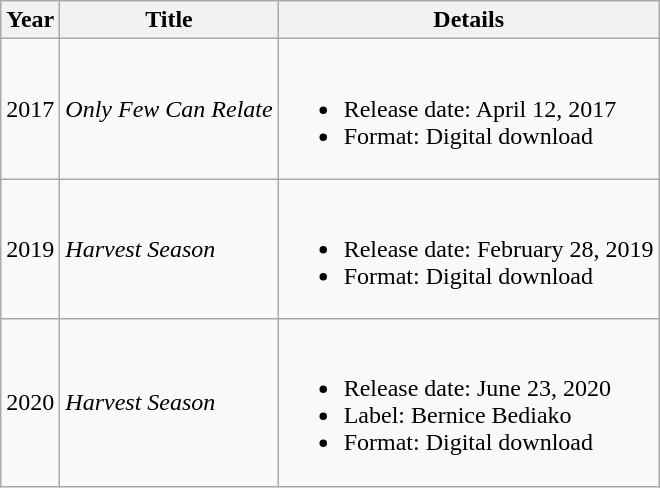<table class="wikitable">
<tr>
<th>Year</th>
<th>Title</th>
<th>Details</th>
</tr>
<tr>
<td>2017</td>
<td><em>Only Few Can Relate</em></td>
<td><br><ul><li>Release date: April 12, 2017</li><li>Format: Digital download</li></ul></td>
</tr>
<tr>
<td>2019</td>
<td><em>Harvest Season</em></td>
<td><br><ul><li>Release date: February 28, 2019</li><li>Format: Digital download</li></ul></td>
</tr>
<tr>
<td>2020</td>
<td><em>Harvest Season</em></td>
<td><br><ul><li>Release date: June 23, 2020</li><li>Label: Bernice Bediako</li><li>Format: Digital download</li></ul></td>
</tr>
</table>
